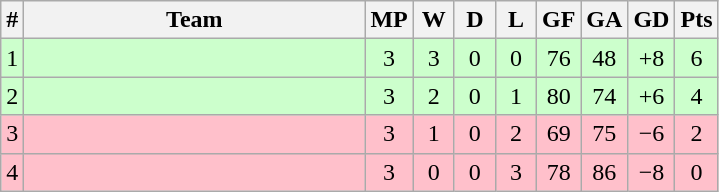<table class=wikitable style="text-align:center">
<tr>
<th>#</th>
<th width=220>Team</th>
<th width=20>MP</th>
<th width=20>W</th>
<th width=20>D</th>
<th width=20>L</th>
<th width=20>GF</th>
<th width=20>GA</th>
<th width=20>GD</th>
<th width=20>Pts</th>
</tr>
<tr align="center" valign="top" style="background: #CCFFCC">
<td>1</td>
<td align=left></td>
<td>3</td>
<td>3</td>
<td>0</td>
<td>0</td>
<td>76</td>
<td>48</td>
<td>+8</td>
<td>6</td>
</tr>
<tr align="center" valign="top" style="background: #CCFFCC">
<td>2</td>
<td align=left></td>
<td>3</td>
<td>2</td>
<td>0</td>
<td>1</td>
<td>80</td>
<td>74</td>
<td>+6</td>
<td>4</td>
</tr>
<tr align="center" valign="top" style="background: pink">
<td>3</td>
<td align=left></td>
<td>3</td>
<td>1</td>
<td>0</td>
<td>2</td>
<td>69</td>
<td>75</td>
<td>−6</td>
<td>2</td>
</tr>
<tr align="center" valign="top" style="background: pink">
<td>4</td>
<td align=left></td>
<td>3</td>
<td>0</td>
<td>0</td>
<td>3</td>
<td>78</td>
<td>86</td>
<td>−8</td>
<td>0</td>
</tr>
</table>
